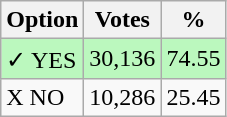<table class="wikitable">
<tr>
<th>Option</th>
<th>Votes</th>
<th>%</th>
</tr>
<tr>
<td style=background:#bbf8be>✓ YES</td>
<td style=background:#bbf8be>30,136</td>
<td style=background:#bbf8be>74.55</td>
</tr>
<tr>
<td>X NO</td>
<td>10,286</td>
<td>25.45</td>
</tr>
</table>
